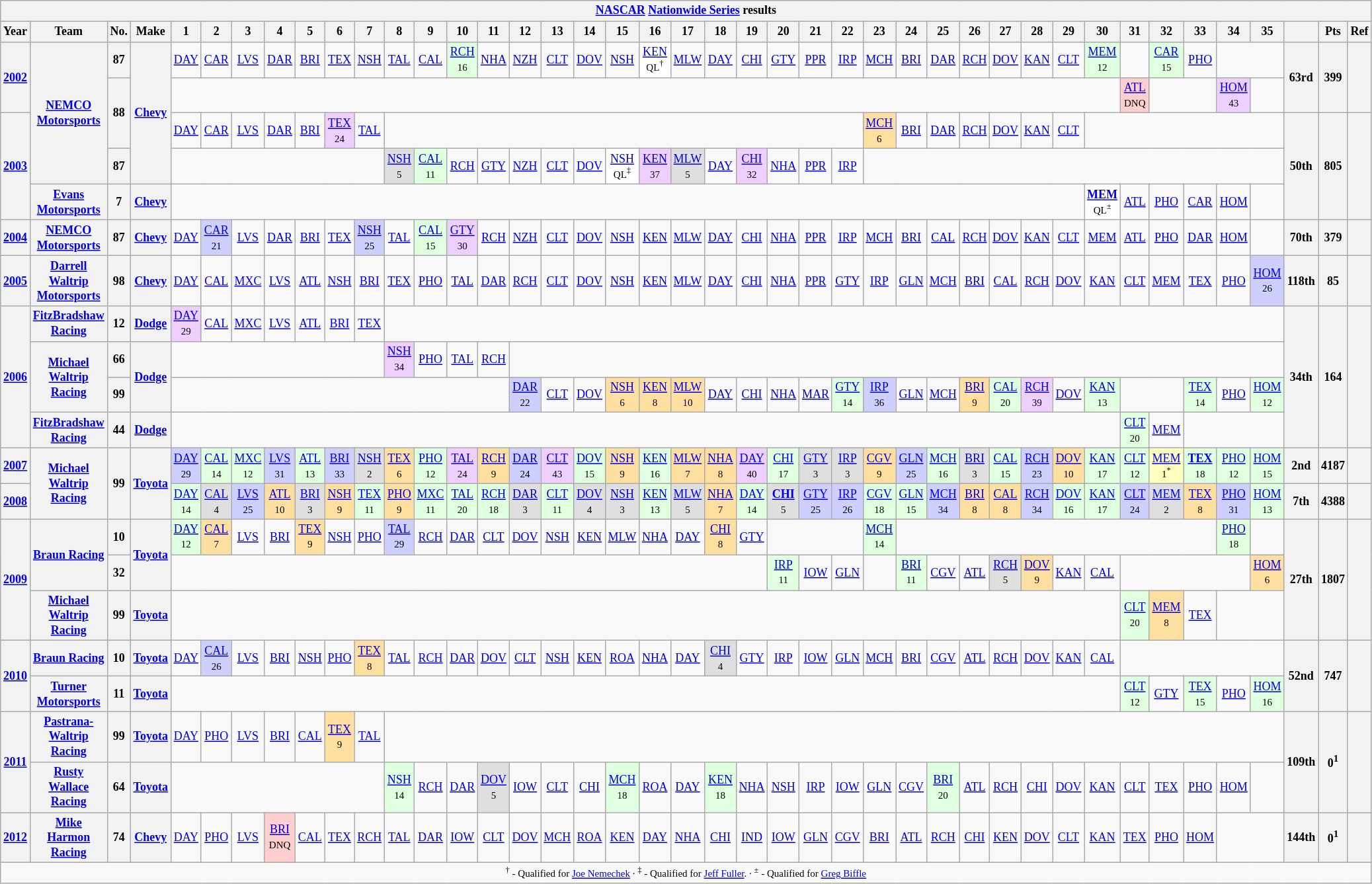<table class="wikitable" style="text-align:center; font-size:75%">
<tr>
<th colspan=45><a href='#'>NASCAR</a> <a href='#'>Nationwide Series</a> results</th>
</tr>
<tr>
<th>Year</th>
<th>Team</th>
<th>No.</th>
<th>Make</th>
<th>1</th>
<th>2</th>
<th>3</th>
<th>4</th>
<th>5</th>
<th>6</th>
<th>7</th>
<th>8</th>
<th>9</th>
<th>10</th>
<th>11</th>
<th>12</th>
<th>13</th>
<th>14</th>
<th>15</th>
<th>16</th>
<th>17</th>
<th>18</th>
<th>19</th>
<th>20</th>
<th>21</th>
<th>22</th>
<th>23</th>
<th>24</th>
<th>25</th>
<th>26</th>
<th>27</th>
<th>28</th>
<th>29</th>
<th>30</th>
<th>31</th>
<th>32</th>
<th>33</th>
<th>34</th>
<th>35</th>
<th></th>
<th>Pts</th>
<th>Ref</th>
</tr>
<tr>
<th rowspan=2><a href='#'>2002</a></th>
<th rowspan=4><a href='#'>NEMCO Motorsports</a></th>
<th>87</th>
<th rowspan=4><a href='#'>Chevy</a></th>
<td><a href='#'>DAY</a></td>
<td><a href='#'>CAR</a></td>
<td><a href='#'>LVS</a></td>
<td><a href='#'>DAR</a></td>
<td><a href='#'>BRI</a></td>
<td><a href='#'>TEX</a></td>
<td><a href='#'>NSH</a></td>
<td><a href='#'>TAL</a></td>
<td><a href='#'>CAL</a></td>
<td style="background:#DFFFDF;"><a href='#'>RCH</a><br><small>16</small></td>
<td><a href='#'>NHA</a></td>
<td><a href='#'>NZH</a></td>
<td><a href='#'>CLT</a></td>
<td><a href='#'>DOV</a></td>
<td><a href='#'>NSH</a></td>
<td style="background:#FFFFFF;"><a href='#'>KEN</a><br><small>QL<sup>†</sup></small></td>
<td><a href='#'>MLW</a></td>
<td><a href='#'>DAY</a></td>
<td><a href='#'>CHI</a></td>
<td><a href='#'>GTY</a></td>
<td><a href='#'>PPR</a></td>
<td><a href='#'>IRP</a></td>
<td><a href='#'>MCH</a></td>
<td><a href='#'>BRI</a></td>
<td><a href='#'>DAR</a></td>
<td><a href='#'>RCH</a></td>
<td><a href='#'>DOV</a></td>
<td><a href='#'>KAN</a></td>
<td><a href='#'>CLT</a></td>
<td style="background:#DFFFDF;"><a href='#'>MEM</a><br><small>12</small></td>
<td></td>
<td style="background:#DFFFDF;"><a href='#'>CAR</a><br><small>15</small></td>
<td><a href='#'>PHO</a></td>
<td colspan=2></td>
<th rowspan=2>63rd</th>
<th rowspan=2>399</th>
<th rowspan=2></th>
</tr>
<tr>
<th rowspan=2>88</th>
<td colspan=30></td>
<td style="background:#FFCFCF;"><a href='#'>ATL</a><br><small>DNQ</small></td>
<td colspan=2></td>
<td style="background:#EFCFFF;"><a href='#'>HOM</a><br><small>43</small></td>
<td></td>
</tr>
<tr>
<th rowspan=3><a href='#'>2003</a></th>
<td><a href='#'>DAY</a></td>
<td><a href='#'>CAR</a></td>
<td><a href='#'>LVS</a></td>
<td><a href='#'>DAR</a></td>
<td><a href='#'>BRI</a></td>
<td style="background:#EFCFFF;"><a href='#'>TEX</a><br><small>24</small></td>
<td><a href='#'>TAL</a></td>
<td colspan=15></td>
<td style="background:#FFDF9F;"><a href='#'>MCH</a><br><small>6</small></td>
<td><a href='#'>BRI</a></td>
<td><a href='#'>DAR</a></td>
<td><a href='#'>RCH</a></td>
<td><a href='#'>DOV</a></td>
<td><a href='#'>KAN</a></td>
<td><a href='#'>CLT</a></td>
<td colspan=6></td>
<th rowspan=3>50th</th>
<th rowspan=3>805</th>
<th rowspan=3></th>
</tr>
<tr>
<th>87</th>
<td colspan=7></td>
<td style="background:#DFDFDF;"><a href='#'>NSH</a><br><small>5</small></td>
<td style="background:#DFFFDF;"><a href='#'>CAL</a><br><small>11</small></td>
<td><a href='#'>RCH</a></td>
<td><a href='#'>GTY</a></td>
<td><a href='#'>NZH</a></td>
<td><a href='#'>CLT</a></td>
<td><a href='#'>DOV</a></td>
<td style="background:#FFFFFF;"><a href='#'>NSH</a><br><small>QL<sup>‡</sup></small></td>
<td style="background:#EFCFFF;"><a href='#'>KEN</a><br><small>37</small></td>
<td style="background:#DFDFDF;"><a href='#'>MLW</a><br><small>5</small></td>
<td><a href='#'>DAY</a></td>
<td style="background:#EFCFFF;"><a href='#'>CHI</a><br><small>32</small></td>
<td><a href='#'>NHA</a></td>
<td><a href='#'>PPR</a></td>
<td><a href='#'>IRP</a></td>
<td colspan=13></td>
</tr>
<tr>
<th><a href='#'>Evans Motorsports</a></th>
<th>7</th>
<th><a href='#'>Chevy</a></th>
<td colspan=29></td>
<td style="background:#FFFFFF;"><strong><a href='#'>MEM</a></strong><br><small>QL<sup>±</sup></small></td>
<td><a href='#'>ATL</a></td>
<td><a href='#'>PHO</a></td>
<td><a href='#'>CAR</a></td>
<td><a href='#'>HOM</a></td>
<td></td>
</tr>
<tr>
<th><a href='#'>2004</a></th>
<th><a href='#'>NEMCO Motorsports</a></th>
<th>87</th>
<th><a href='#'>Chevy</a></th>
<td><a href='#'>DAY</a></td>
<td style="background:#CFCFFF;"><a href='#'>CAR</a><br><small>21</small></td>
<td><a href='#'>LVS</a></td>
<td><a href='#'>DAR</a></td>
<td><a href='#'>BRI</a></td>
<td><a href='#'>TEX</a></td>
<td style="background:#CFCFFF;"><a href='#'>NSH</a><br><small>25</small></td>
<td><a href='#'>TAL</a></td>
<td style="background:#DFFFDF;"><a href='#'>CAL</a><br><small>15</small></td>
<td style="background:#EFCFFF;"><a href='#'>GTY</a><br><small>30</small></td>
<td><a href='#'>RCH</a></td>
<td><a href='#'>NZH</a></td>
<td><a href='#'>CLT</a></td>
<td><a href='#'>DOV</a></td>
<td><a href='#'>NSH</a></td>
<td><a href='#'>KEN</a></td>
<td><a href='#'>MLW</a></td>
<td><a href='#'>DAY</a></td>
<td><a href='#'>CHI</a></td>
<td><a href='#'>NHA</a></td>
<td><a href='#'>PPR</a></td>
<td><a href='#'>IRP</a></td>
<td><a href='#'>MCH</a></td>
<td><a href='#'>BRI</a></td>
<td><a href='#'>CAL</a></td>
<td><a href='#'>RCH</a></td>
<td><a href='#'>DOV</a></td>
<td><a href='#'>KAN</a></td>
<td><a href='#'>CLT</a></td>
<td><a href='#'>MEM</a></td>
<td><a href='#'>ATL</a></td>
<td><a href='#'>PHO</a></td>
<td><a href='#'>DAR</a></td>
<td><a href='#'>HOM</a></td>
<td></td>
<th>70th</th>
<th>379</th>
<th></th>
</tr>
<tr>
<th><a href='#'>2005</a></th>
<th><a href='#'>Darrell Waltrip Motorsports</a></th>
<th>98</th>
<th><a href='#'>Chevy</a></th>
<td><a href='#'>DAY</a></td>
<td><a href='#'>CAL</a></td>
<td><a href='#'>MXC</a></td>
<td><a href='#'>LVS</a></td>
<td><a href='#'>ATL</a></td>
<td><a href='#'>NSH</a></td>
<td><a href='#'>BRI</a></td>
<td><a href='#'>TEX</a></td>
<td><a href='#'>PHO</a></td>
<td><a href='#'>TAL</a></td>
<td><a href='#'>DAR</a></td>
<td><a href='#'>RCH</a></td>
<td><a href='#'>CLT</a></td>
<td><a href='#'>DOV</a></td>
<td><a href='#'>NSH</a></td>
<td><a href='#'>KEN</a></td>
<td><a href='#'>MLW</a></td>
<td><a href='#'>DAY</a></td>
<td><a href='#'>CHI</a></td>
<td><a href='#'>NHA</a></td>
<td><a href='#'>PPR</a></td>
<td><a href='#'>GTY</a></td>
<td><a href='#'>IRP</a></td>
<td><a href='#'>GLN</a></td>
<td><a href='#'>MCH</a></td>
<td><a href='#'>BRI</a></td>
<td><a href='#'>CAL</a></td>
<td><a href='#'>RCH</a></td>
<td><a href='#'>DOV</a></td>
<td><a href='#'>KAN</a></td>
<td><a href='#'>CLT</a></td>
<td><a href='#'>MEM</a></td>
<td><a href='#'>TEX</a></td>
<td><a href='#'>PHO</a></td>
<td style="background:#CFCFFF;"><a href='#'>HOM</a><br><small>26</small></td>
<th>118th</th>
<th>85</th>
<th></th>
</tr>
<tr>
<th rowspan=4><a href='#'>2006</a></th>
<th><a href='#'>FitzBradshaw Racing</a></th>
<th>12</th>
<th><a href='#'>Dodge</a></th>
<td style="background:#EFCFFF;"><a href='#'>DAY</a><br><small>29</small></td>
<td><a href='#'>CAL</a></td>
<td><a href='#'>MXC</a></td>
<td><a href='#'>LVS</a></td>
<td><a href='#'>ATL</a></td>
<td><a href='#'>BRI</a></td>
<td><a href='#'>TEX</a></td>
<td colspan=28></td>
<th rowspan=4>34th</th>
<th rowspan=4>164</th>
<th rowspan=4></th>
</tr>
<tr>
<th rowspan=2><a href='#'>Michael Waltrip Racing</a></th>
<th>66</th>
<th rowspan=2><a href='#'>Dodge</a></th>
<td colspan=7></td>
<td style="background:#EFCFFF;"><a href='#'>NSH</a><br><small>34</small></td>
<td><a href='#'>PHO</a></td>
<td><a href='#'>TAL</a></td>
<td><a href='#'>RCH</a></td>
<td colspan=24></td>
</tr>
<tr>
<th>99</th>
<td colspan=11></td>
<td style="background:#CFCFFF;"><a href='#'>DAR</a><br><small>22</small></td>
<td><a href='#'>CLT</a></td>
<td><a href='#'>DOV</a></td>
<td style="background:#FFDF9F;"><a href='#'>NSH</a><br><small>6</small></td>
<td style="background:#FFDF9F;"><a href='#'>KEN</a><br><small>8</small></td>
<td style="background:#FFDF9F;"><a href='#'>MLW</a><br><small>10</small></td>
<td><a href='#'>DAY</a></td>
<td><a href='#'>CHI</a></td>
<td><a href='#'>NHA</a></td>
<td><a href='#'>MAR</a></td>
<td style="background:#DFFFDF;"><a href='#'>GTY</a><br><small>14</small></td>
<td style="background:#CFCFFF;"><a href='#'>IRP</a><br><small>36</small></td>
<td><a href='#'>GLN</a></td>
<td><a href='#'>MCH</a></td>
<td style="background:#FFDF9F;"><a href='#'>BRI</a><br><small>9</small></td>
<td style="background:#DFFFDF;"><a href='#'>CAL</a><br><small>20</small></td>
<td style="background:#EFCFFF;"><a href='#'>RCH</a><br><small>39</small></td>
<td><a href='#'>DOV</a></td>
<td style="background:#DFFFDF;"><a href='#'>KAN</a><br><small>13</small></td>
<td colspan=2></td>
<td style="background:#DFFFDF;"><a href='#'>TEX</a><br><small>14</small></td>
<td><a href='#'>PHO</a></td>
<td style="background:#DFFFDF;"><a href='#'>HOM</a><br><small>12</small></td>
</tr>
<tr>
<th><a href='#'>FitzBradshaw Racing</a></th>
<th>44</th>
<th><a href='#'>Dodge</a></th>
<td colspan=30></td>
<td style="background:#DFFFDF;"><a href='#'>CLT</a><br><small>20</small></td>
<td><a href='#'>MEM</a></td>
<td colspan=3></td>
</tr>
<tr>
<th><a href='#'>2007</a></th>
<th rowspan=2><a href='#'>Michael Waltrip Racing</a></th>
<th rowspan=2>99</th>
<th rowspan=2><a href='#'>Toyota</a></th>
<td style="background:#CFCFFF;"><a href='#'>DAY</a><br><small>29</small></td>
<td style="background:#DFFFDF;"><a href='#'>CAL</a><br><small>14</small></td>
<td style="background:#DFFFDF;"><a href='#'>MXC</a><br><small>12</small></td>
<td style="background:#CFCFFF;"><a href='#'>LVS</a><br><small>31</small></td>
<td style="background:#DFFFDF;"><a href='#'>ATL</a><br><small>13</small></td>
<td style="background:#CFCFFF;"><a href='#'>BRI</a><br><small>33</small></td>
<td style="background:#DFDFDF;"><a href='#'>NSH</a><br><small>2</small></td>
<td style="background:#FFDF9F;"><a href='#'>TEX</a><br><small>6</small></td>
<td style="background:#DFFFDF;"><a href='#'>PHO</a><br><small>12</small></td>
<td style="background:#EFCFFF;"><a href='#'>TAL</a><br><small>24</small></td>
<td style="background:#FFDF9F;"><a href='#'>RCH</a><br><small>9</small></td>
<td style="background:#CFCFFF;"><a href='#'>DAR</a><br><small>24</small></td>
<td style="background:#EFCFFF;"><a href='#'>CLT</a><br><small>43</small></td>
<td style="background:#DFFFDF;"><a href='#'>DOV</a><br><small>15</small></td>
<td style="background:#FFDF9F;"><a href='#'>NSH</a><br><small>9</small></td>
<td style="background:#DFFFDF;"><a href='#'>KEN</a><br><small>16</small></td>
<td style="background:#FFDF9F;"><a href='#'>MLW</a><br><small>7</small></td>
<td style="background:#FFDF9F;"><a href='#'>NHA</a><br><small>8</small></td>
<td style="background:#EFCFFF;"><a href='#'>DAY</a><br><small>40</small></td>
<td style="background:#DFFFDF;"><a href='#'>CHI</a><br><small>17</small></td>
<td style="background:#DFDFDF;"><a href='#'>GTY</a><br><small>3</small></td>
<td style="background:#DFDFDF;"><a href='#'>IRP</a><br><small>3</small></td>
<td style="background:#FFDF9F;"><a href='#'>CGV</a><br><small>9</small></td>
<td style="background:#CFCFFF;"><a href='#'>GLN</a><br><small>25</small></td>
<td style="background:#DFFFDF;"><a href='#'>MCH</a><br><small>16</small></td>
<td style="background:#DFDFDF;"><a href='#'>BRI</a><br><small>3</small></td>
<td style="background:#DFFFDF;"><a href='#'>CAL</a><br><small>15</small></td>
<td style="background:#CFCFFF;"><a href='#'>RCH</a><br><small>23</small></td>
<td style="background:#FFDF9F;"><a href='#'>DOV</a><br><small>10</small></td>
<td style="background:#DFFFDF;"><a href='#'>KAN</a><br><small>17</small></td>
<td style="background:#DFFFDF;"><a href='#'>CLT</a><br><small>12</small></td>
<td style="background:#FFFFBF;"><a href='#'>MEM</a><br><small>1<sup>*</sup></small></td>
<td style="background:#DFFFDF;"><strong><a href='#'>TEX</a></strong><br><small>18</small></td>
<td style="background:#DFFFDF;"><a href='#'>PHO</a><br><small>12</small></td>
<td style="background:#DFFFDF;"><a href='#'>HOM</a><br><small>15</small></td>
<th>2nd</th>
<th>4187</th>
<th></th>
</tr>
<tr>
<th><a href='#'>2008</a></th>
<td style="background:#DFFFDF;"><a href='#'>DAY</a><br><small>14</small></td>
<td style="background:#DFDFDF;"><a href='#'>CAL</a><br><small>4</small></td>
<td style="background:#CFCFFF;"><a href='#'>LVS</a><br><small>25</small></td>
<td style="background:#FFDF9F;"><a href='#'>ATL</a><br><small>10</small></td>
<td style="background:#DFDFDF;"><a href='#'>BRI</a><br><small>3</small></td>
<td style="background:#FFDF9F;"><a href='#'>NSH</a><br><small>9</small></td>
<td style="background:#DFFFDF;"><a href='#'>TEX</a><br><small>11</small></td>
<td style="background:#FFDF9F;"><a href='#'>PHO</a><br><small>9</small></td>
<td style="background:#DFFFDF;"><a href='#'>MXC</a><br><small>11</small></td>
<td style="background:#DFFFDF;"><a href='#'>TAL</a><br><small>20</small></td>
<td style="background:#DFFFDF;"><a href='#'>RCH</a><br><small>18</small></td>
<td style="background:#DFDFDF;"><a href='#'>DAR</a><br><small>3</small></td>
<td style="background:#DFFFDF;"><a href='#'>CLT</a><br><small>11</small></td>
<td style="background:#DFDFDF;"><a href='#'>DOV</a><br><small>4</small></td>
<td style="background:#DFDFDF;"><a href='#'>NSH</a><br><small>3</small></td>
<td style="background:#DFFFDF;"><a href='#'>KEN</a><br><small>13</small></td>
<td style="background:#DFDFDF;"><a href='#'>MLW</a><br><small>5</small></td>
<td style="background:#FFDF9F;"><a href='#'>NHA</a><br><small>7</small></td>
<td style="background:#DFFFDF;"><a href='#'>DAY</a><br><small>14</small></td>
<td style="background:#DFDFDF;"><strong><a href='#'>CHI</a></strong><br><small>5</small></td>
<td style="background:#CFCFFF;"><a href='#'>GTY</a><br><small>25</small></td>
<td style="background:#CFCFFF;"><a href='#'>IRP</a><br><small>26</small></td>
<td style="background:#DFFFDF;"><a href='#'>CGV</a><br><small>18</small></td>
<td style="background:#DFFFDF;"><a href='#'>GLN</a><br><small>15</small></td>
<td style="background:#CFCFFF;"><a href='#'>MCH</a><br><small>34</small></td>
<td style="background:#FFDF9F;"><a href='#'>BRI</a><br><small>8</small></td>
<td style="background:#FFDF9F;"><a href='#'>CAL</a><br><small>8</small></td>
<td style="background:#CFCFFF;"><a href='#'>RCH</a><br><small>34</small></td>
<td style="background:#DFFFDF;"><a href='#'>DOV</a><br><small>16</small></td>
<td style="background:#DFFFDF;"><a href='#'>KAN</a><br><small>17</small></td>
<td style="background:#CFCFFF;"><a href='#'>CLT</a><br><small>24</small></td>
<td style="background:#DFDFDF;"><a href='#'>MEM</a><br><small>2</small></td>
<td style="background:#FFDF9F;"><a href='#'>TEX</a><br><small>8</small></td>
<td style="background:#CFCFFF;"><a href='#'>PHO</a><br><small>31</small></td>
<td style="background:#DFFFDF;"><a href='#'>HOM</a><br><small>13</small></td>
<th>7th</th>
<th>4388</th>
<th></th>
</tr>
<tr>
<th rowspan=3><a href='#'>2009</a></th>
<th rowspan=2><a href='#'>Braun Racing</a></th>
<th>10</th>
<th rowspan=2><a href='#'>Toyota</a></th>
<td style="background:#DFFFDF;"><a href='#'>DAY</a><br><small>12</small></td>
<td style="background:#FFDF9F;"><a href='#'>CAL</a><br><small>7</small></td>
<td><a href='#'>LVS</a></td>
<td><a href='#'>BRI</a></td>
<td style="background:#FFDF9F;"><a href='#'>TEX</a><br><small>9</small></td>
<td><a href='#'>NSH</a></td>
<td><a href='#'>PHO</a></td>
<td style="background:#CFCFFF;"><a href='#'>TAL</a><br><small>29</small></td>
<td><a href='#'>RCH</a></td>
<td><a href='#'>DAR</a></td>
<td><a href='#'>CLT</a></td>
<td><a href='#'>DOV</a></td>
<td><a href='#'>NSH</a></td>
<td><a href='#'>KEN</a></td>
<td><a href='#'>MLW</a></td>
<td><a href='#'>NHA</a></td>
<td><a href='#'>DAY</a></td>
<td style="background:#FFDF9F;"><a href='#'>CHI</a><br><small>8</small></td>
<td><a href='#'>GTY</a></td>
<td colspan=3></td>
<td style="background:#DFFFDF;"><a href='#'>MCH</a><br><small>14</small></td>
<td colspan=10></td>
<td style="background:#DFFFDF;"><a href='#'>PHO</a><br><small>18</small></td>
<td></td>
<th rowspan=3>27th</th>
<th rowspan=3>1807</th>
<th rowspan=3></th>
</tr>
<tr>
<th>32</th>
<td colspan=19></td>
<td style="background:#DFFFDF;"><a href='#'>IRP</a><br><small>11</small></td>
<td><a href='#'>IOW</a></td>
<td><a href='#'>GLN</a></td>
<td></td>
<td style="background:#DFFFDF;"><a href='#'>BRI</a><br><small>11</small></td>
<td><a href='#'>CGV</a></td>
<td><a href='#'>ATL</a></td>
<td style="background:#DFDFDF;"><a href='#'>RCH</a><br><small>5</small></td>
<td style="background:#FFDF9F;"><a href='#'>DOV</a><br><small>9</small></td>
<td><a href='#'>KAN</a></td>
<td><a href='#'>CAL</a></td>
<td colspan=4></td>
<td style="background:#FFDF9F;"><a href='#'>HOM</a><br><small>6</small></td>
</tr>
<tr>
<th><a href='#'>Michael Waltrip Racing</a></th>
<th>99</th>
<th><a href='#'>Toyota</a></th>
<td colspan=30></td>
<td style="background:#DFFFDF;"><a href='#'>CLT</a><br><small>20</small></td>
<td style="background:#FFDF9F;"><a href='#'>MEM</a><br><small>8</small></td>
<td><a href='#'>TEX</a></td>
<td colspan=2></td>
</tr>
<tr>
<th rowspan=2><a href='#'>2010</a></th>
<th><a href='#'>Braun Racing</a></th>
<th>10</th>
<th><a href='#'>Toyota</a></th>
<td><a href='#'>DAY</a></td>
<td style="background:#CFCFFF;"><a href='#'>CAL</a><br><small>26</small></td>
<td><a href='#'>LVS</a></td>
<td><a href='#'>BRI</a></td>
<td><a href='#'>NSH</a></td>
<td><a href='#'>PHO</a></td>
<td style="background:#FFDF9F;"><a href='#'>TEX</a><br><small>8</small></td>
<td><a href='#'>TAL</a></td>
<td><a href='#'>RCH</a></td>
<td><a href='#'>DAR</a></td>
<td><a href='#'>DOV</a></td>
<td><a href='#'>CLT</a></td>
<td><a href='#'>NSH</a></td>
<td><a href='#'>KEN</a></td>
<td><a href='#'>ROA</a></td>
<td><a href='#'>NHA</a></td>
<td><a href='#'>DAY</a></td>
<td style="background:#DFDFDF;"><a href='#'>CHI</a><br><small>4</small></td>
<td><a href='#'>GTY</a></td>
<td><a href='#'>IRP</a></td>
<td><a href='#'>IOW</a></td>
<td><a href='#'>GLN</a></td>
<td><a href='#'>MCH</a></td>
<td><a href='#'>BRI</a></td>
<td><a href='#'>CGV</a></td>
<td><a href='#'>ATL</a></td>
<td><a href='#'>RCH</a></td>
<td><a href='#'>DOV</a></td>
<td><a href='#'>KAN</a></td>
<td><a href='#'>CAL</a></td>
<td colspan=5></td>
<th rowspan=2>52nd</th>
<th rowspan=2>747</th>
<th rowspan=2></th>
</tr>
<tr>
<th><a href='#'>Turner Motorsports</a></th>
<th>11</th>
<th><a href='#'>Toyota</a></th>
<td colspan=30></td>
<td style="background:#DFFFDF;"><a href='#'>CLT</a><br><small>12</small></td>
<td><a href='#'>GTY</a></td>
<td style="background:#DFFFDF;"><a href='#'>TEX</a><br><small>15</small></td>
<td><a href='#'>PHO</a></td>
<td style="background:#DFFFDF;"><a href='#'>HOM</a><br><small>16</small></td>
</tr>
<tr>
<th rowspan=2><a href='#'>2011</a></th>
<th><a href='#'>Pastrana-Waltrip Racing</a></th>
<th>99</th>
<th><a href='#'>Toyota</a></th>
<td><a href='#'>DAY</a></td>
<td><a href='#'>PHO</a></td>
<td><a href='#'>LVS</a></td>
<td><a href='#'>BRI</a></td>
<td><a href='#'>CAL</a></td>
<td style="background:#FFDF9F;"><a href='#'>TEX</a><br><small>9</small></td>
<td><a href='#'>TAL</a></td>
<td colspan=28></td>
<th rowspan=2>109th</th>
<th rowspan=2>0<sup>1</sup></th>
<th rowspan=2></th>
</tr>
<tr>
<th><a href='#'>Rusty Wallace Racing</a></th>
<th>64</th>
<th><a href='#'>Toyota</a></th>
<td colspan=7></td>
<td style="background:#DFFFDF;"><a href='#'>NSH</a><br><small>14</small></td>
<td><a href='#'>RCH</a></td>
<td><a href='#'>DAR</a></td>
<td style="background:#DFDFDF;"><a href='#'>DOV</a><br><small>5</small></td>
<td><a href='#'>IOW</a></td>
<td><a href='#'>CLT</a></td>
<td><a href='#'>CHI</a></td>
<td style="background:#DFFFDF;"><a href='#'>MCH</a><br><small>18</small></td>
<td><a href='#'>ROA</a></td>
<td><a href='#'>DAY</a></td>
<td style="background:#DFFFDF;"><a href='#'>KEN</a><br><small>18</small></td>
<td><a href='#'>NHA</a></td>
<td><a href='#'>NSH</a></td>
<td><a href='#'>IRP</a></td>
<td><a href='#'>IOW</a></td>
<td><a href='#'>GLN</a></td>
<td><a href='#'>CGV</a></td>
<td style="background:#DFFFDF;"><a href='#'>BRI</a><br><small>20</small></td>
<td><a href='#'>ATL</a></td>
<td><a href='#'>RCH</a></td>
<td><a href='#'>CHI</a></td>
<td><a href='#'>DOV</a></td>
<td><a href='#'>KAN</a></td>
<td><a href='#'>CLT</a></td>
<td><a href='#'>TEX</a></td>
<td><a href='#'>PHO</a></td>
<td><a href='#'>HOM</a></td>
<td></td>
</tr>
<tr>
<th><a href='#'>2012</a></th>
<th><a href='#'>Mike Harmon Racing</a></th>
<th>74</th>
<th><a href='#'>Chevy</a></th>
<td><a href='#'>DAY</a></td>
<td><a href='#'>PHO</a></td>
<td><a href='#'>LVS</a></td>
<td style="background:#FFCFCF;"><a href='#'>BRI</a><br><small>DNQ</small></td>
<td><a href='#'>CAL</a></td>
<td><a href='#'>TEX</a></td>
<td><a href='#'>RCH</a></td>
<td><a href='#'>TAL</a></td>
<td><a href='#'>DAR</a></td>
<td><a href='#'>IOW</a></td>
<td><a href='#'>CLT</a></td>
<td><a href='#'>DOV</a></td>
<td><a href='#'>MCH</a></td>
<td><a href='#'>ROA</a></td>
<td><a href='#'>KEN</a></td>
<td><a href='#'>DAY</a></td>
<td><a href='#'>NHA</a></td>
<td><a href='#'>CHI</a></td>
<td><a href='#'>IND</a></td>
<td><a href='#'>IOW</a></td>
<td><a href='#'>GLN</a></td>
<td><a href='#'>CGV</a></td>
<td><a href='#'>BRI</a></td>
<td><a href='#'>ATL</a></td>
<td><a href='#'>RCH</a></td>
<td><a href='#'>CHI</a></td>
<td><a href='#'>KEN</a></td>
<td><a href='#'>DOV</a></td>
<td><a href='#'>CLT</a></td>
<td><a href='#'>KAN</a></td>
<td><a href='#'>TEX</a></td>
<td><a href='#'>PHO</a></td>
<td><a href='#'>HOM</a></td>
<td colspan=2></td>
<th>144th</th>
<th>0<sup>1</sup></th>
<th></th>
</tr>
<tr>
<td colspan=43><small><sup>†</sup> - Qualified for <a href='#'>Joe Nemechek</a> · <sup>‡</sup> - Qualified for <a href='#'>Jeff Fuller</a>. · <sup>±</sup>  - Qualified for <a href='#'>Greg Biffle</a></small></td>
</tr>
</table>
